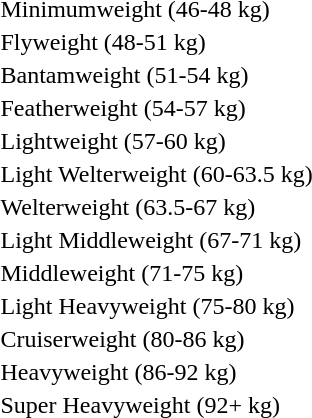<table>
<tr>
<td>Minimumweight (46-48 kg)</td>
<td></td>
<td></td>
<td><br></td>
</tr>
<tr>
<td>Flyweight (48-51 kg)</td>
<td></td>
<td></td>
<td><br></td>
</tr>
<tr>
<td>Bantamweight (51-54 kg)</td>
<td></td>
<td></td>
<td><br></td>
</tr>
<tr>
<td>Featherweight (54-57 kg)</td>
<td></td>
<td></td>
<td><br></td>
</tr>
<tr>
<td>Lightweight (57-60 kg)</td>
<td></td>
<td></td>
<td><br></td>
</tr>
<tr>
<td>Light Welterweight (60-63.5 kg)</td>
<td></td>
<td></td>
<td><br></td>
</tr>
<tr>
<td>Welterweight (63.5-67 kg)</td>
<td></td>
<td></td>
<td><br></td>
</tr>
<tr>
<td>Light Middleweight (67-71 kg)</td>
<td></td>
<td></td>
<td><br></td>
</tr>
<tr>
<td>Middleweight (71-75 kg)</td>
<td></td>
<td></td>
<td><br></td>
</tr>
<tr>
<td>Light Heavyweight (75-80 kg)</td>
<td></td>
<td></td>
<td><br></td>
</tr>
<tr>
<td>Cruiserweight (80-86 kg)</td>
<td></td>
<td></td>
<td><br></td>
</tr>
<tr>
<td>Heavyweight (86-92 kg)</td>
<td></td>
<td></td>
<td><br></td>
</tr>
<tr>
<td>Super Heavyweight (92+ kg)</td>
<td></td>
<td></td>
<td><br></td>
</tr>
</table>
